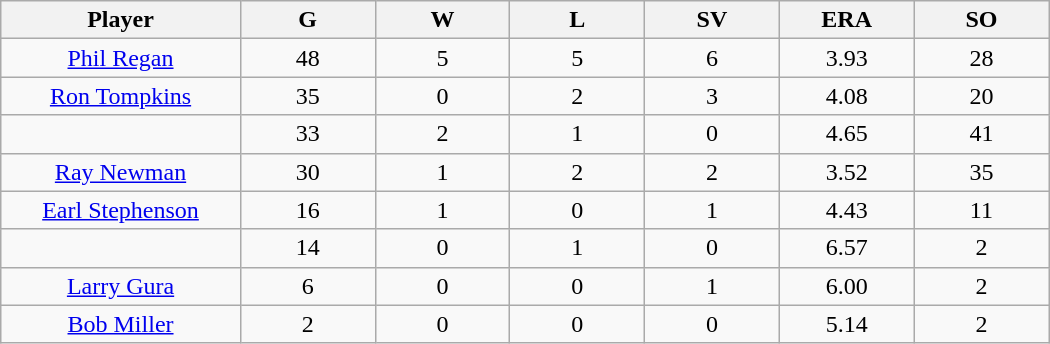<table class="wikitable sortable">
<tr>
<th bgcolor="#DDDDFF" width="16%">Player</th>
<th bgcolor="#DDDDFF" width="9%">G</th>
<th bgcolor="#DDDDFF" width="9%">W</th>
<th bgcolor="#DDDDFF" width="9%">L</th>
<th bgcolor="#DDDDFF" width="9%">SV</th>
<th bgcolor="#DDDDFF" width="9%">ERA</th>
<th bgcolor="#DDDDFF" width="9%">SO</th>
</tr>
<tr align="center">
<td><a href='#'>Phil Regan</a></td>
<td>48</td>
<td>5</td>
<td>5</td>
<td>6</td>
<td>3.93</td>
<td>28</td>
</tr>
<tr align=center>
<td><a href='#'>Ron Tompkins</a></td>
<td>35</td>
<td>0</td>
<td>2</td>
<td>3</td>
<td>4.08</td>
<td>20</td>
</tr>
<tr align=center>
<td></td>
<td>33</td>
<td>2</td>
<td>1</td>
<td>0</td>
<td>4.65</td>
<td>41</td>
</tr>
<tr align="center">
<td><a href='#'>Ray Newman</a></td>
<td>30</td>
<td>1</td>
<td>2</td>
<td>2</td>
<td>3.52</td>
<td>35</td>
</tr>
<tr align=center>
<td><a href='#'>Earl Stephenson</a></td>
<td>16</td>
<td>1</td>
<td>0</td>
<td>1</td>
<td>4.43</td>
<td>11</td>
</tr>
<tr align=center>
<td></td>
<td>14</td>
<td>0</td>
<td>1</td>
<td>0</td>
<td>6.57</td>
<td>2</td>
</tr>
<tr align="center">
<td><a href='#'>Larry Gura</a></td>
<td>6</td>
<td>0</td>
<td>0</td>
<td>1</td>
<td>6.00</td>
<td>2</td>
</tr>
<tr align=center>
<td><a href='#'>Bob Miller</a></td>
<td>2</td>
<td>0</td>
<td>0</td>
<td>0</td>
<td>5.14</td>
<td>2</td>
</tr>
</table>
